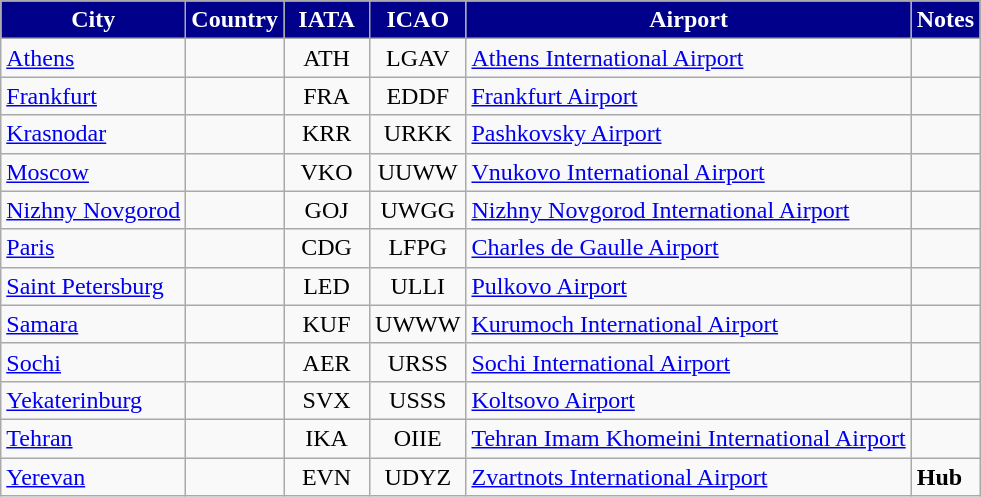<table class="sortable wikitable toccolours">
<tr>
<th style="background:darkblue; color:white;">City</th>
<th style="background:darkblue; color:white;">Country</th>
<th style="background:darkblue; color:white; width:50px;">IATA</th>
<th style="background:darkblue; color:white; width:50px;">ICAO</th>
<th style="background:darkblue; color:white;">Airport</th>
<th style="background:darkblue; color:white;" class="unsortable">Notes</th>
</tr>
<tr>
<td><a href='#'>Athens</a></td>
<td></td>
<td align=center>ATH</td>
<td align=center>LGAV</td>
<td><a href='#'>Athens International Airport</a></td>
<td></td>
</tr>
<tr>
<td><a href='#'>Frankfurt</a></td>
<td></td>
<td align=center>FRA</td>
<td align=center>EDDF</td>
<td><a href='#'>Frankfurt Airport</a></td>
<td></td>
</tr>
<tr>
<td><a href='#'>Krasnodar</a></td>
<td></td>
<td align=center>KRR</td>
<td align=center>URKK</td>
<td><a href='#'>Pashkovsky Airport</a></td>
<td></td>
</tr>
<tr>
<td><a href='#'>Moscow</a></td>
<td></td>
<td align=center>VKO</td>
<td align=center>UUWW</td>
<td><a href='#'>Vnukovo International Airport</a></td>
<td></td>
</tr>
<tr>
<td><a href='#'>Nizhny Novgorod</a></td>
<td></td>
<td align=center>GOJ</td>
<td align=center>UWGG</td>
<td><a href='#'>Nizhny Novgorod International Airport</a></td>
<td></td>
</tr>
<tr>
<td><a href='#'>Paris</a></td>
<td></td>
<td align=center>CDG</td>
<td align=center>LFPG</td>
<td><a href='#'>Charles de Gaulle Airport</a></td>
<td></td>
</tr>
<tr>
<td><a href='#'>Saint Petersburg</a></td>
<td></td>
<td align=center>LED</td>
<td align=center>ULLI</td>
<td><a href='#'>Pulkovo Airport</a></td>
<td></td>
</tr>
<tr>
<td><a href='#'>Samara</a></td>
<td></td>
<td align=center>KUF</td>
<td align=center>UWWW</td>
<td><a href='#'>Kurumoch International Airport</a></td>
<td></td>
</tr>
<tr>
<td><a href='#'>Sochi</a></td>
<td></td>
<td align=center>AER</td>
<td align=center>URSS</td>
<td><a href='#'>Sochi International Airport</a></td>
<td></td>
</tr>
<tr>
<td><a href='#'>Yekaterinburg</a></td>
<td></td>
<td align=center>SVX</td>
<td align=center>USSS</td>
<td><a href='#'>Koltsovo Airport</a></td>
<td></td>
</tr>
<tr>
<td><a href='#'>Tehran</a></td>
<td></td>
<td align=center>IKA</td>
<td align=center>OIIE</td>
<td><a href='#'>Tehran Imam Khomeini International Airport</a></td>
<td></td>
</tr>
<tr>
<td><a href='#'>Yerevan</a></td>
<td></td>
<td align=center>EVN</td>
<td align=center>UDYZ</td>
<td><a href='#'>Zvartnots International Airport</a></td>
<td><strong>Hub</strong></td>
</tr>
</table>
